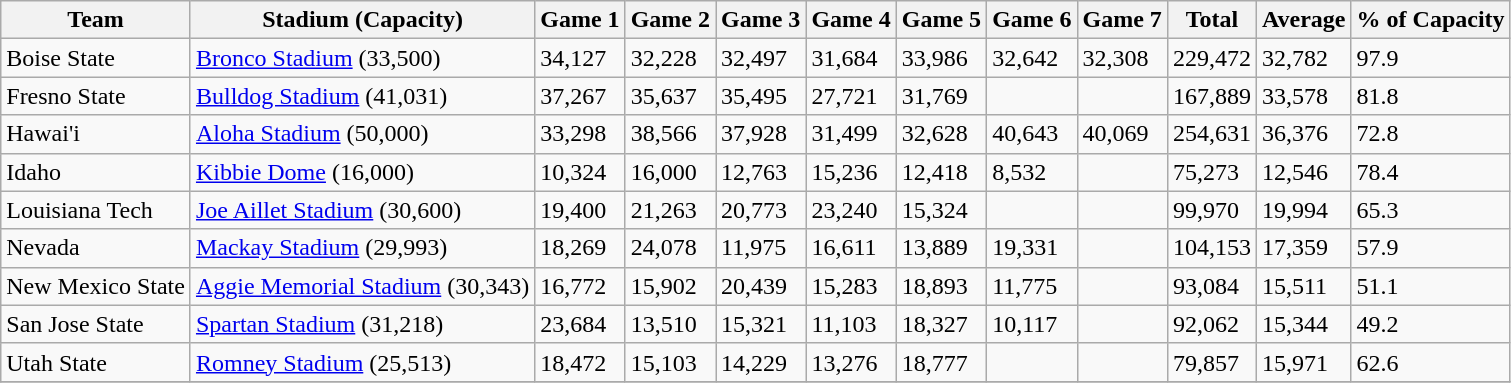<table class="wikitable sortable">
<tr>
<th>Team</th>
<th>Stadium (Capacity)</th>
<th>Game 1</th>
<th>Game 2</th>
<th>Game 3</th>
<th>Game 4</th>
<th>Game 5</th>
<th>Game 6</th>
<th>Game 7</th>
<th>Total</th>
<th>Average</th>
<th>% of Capacity</th>
</tr>
<tr>
<td>Boise State</td>
<td><a href='#'>Bronco Stadium</a> (33,500)</td>
<td>34,127</td>
<td>32,228</td>
<td>32,497</td>
<td>31,684</td>
<td>33,986</td>
<td>32,642</td>
<td>32,308</td>
<td>229,472</td>
<td>32,782</td>
<td>97.9</td>
</tr>
<tr>
<td>Fresno State</td>
<td><a href='#'>Bulldog Stadium</a> (41,031)</td>
<td>37,267</td>
<td>35,637</td>
<td>35,495</td>
<td>27,721</td>
<td>31,769</td>
<td></td>
<td></td>
<td>167,889</td>
<td>33,578</td>
<td>81.8</td>
</tr>
<tr>
<td>Hawai'i</td>
<td><a href='#'>Aloha Stadium</a> (50,000)</td>
<td>33,298</td>
<td>38,566</td>
<td>37,928</td>
<td>31,499</td>
<td>32,628</td>
<td>40,643</td>
<td>40,069</td>
<td>254,631</td>
<td>36,376</td>
<td>72.8</td>
</tr>
<tr>
<td>Idaho</td>
<td><a href='#'>Kibbie Dome</a> (16,000)</td>
<td>10,324</td>
<td>16,000</td>
<td>12,763</td>
<td>15,236</td>
<td>12,418</td>
<td>8,532</td>
<td></td>
<td>75,273</td>
<td>12,546</td>
<td>78.4</td>
</tr>
<tr>
<td>Louisiana Tech</td>
<td><a href='#'>Joe Aillet Stadium</a> (30,600)</td>
<td>19,400</td>
<td>21,263</td>
<td>20,773</td>
<td>23,240</td>
<td>15,324</td>
<td></td>
<td></td>
<td>99,970</td>
<td>19,994</td>
<td>65.3</td>
</tr>
<tr>
<td>Nevada</td>
<td><a href='#'>Mackay Stadium</a> (29,993)</td>
<td>18,269</td>
<td>24,078</td>
<td>11,975</td>
<td>16,611</td>
<td>13,889</td>
<td>19,331</td>
<td></td>
<td>104,153</td>
<td>17,359</td>
<td>57.9</td>
</tr>
<tr>
<td>New Mexico State</td>
<td><a href='#'>Aggie Memorial Stadium</a> (30,343)</td>
<td>16,772</td>
<td>15,902</td>
<td>20,439</td>
<td>15,283</td>
<td>18,893</td>
<td>11,775</td>
<td></td>
<td>93,084</td>
<td>15,511</td>
<td>51.1</td>
</tr>
<tr>
<td>San Jose State</td>
<td><a href='#'>Spartan Stadium</a> (31,218)</td>
<td>23,684</td>
<td>13,510</td>
<td>15,321</td>
<td>11,103</td>
<td>18,327</td>
<td>10,117</td>
<td></td>
<td>92,062</td>
<td>15,344</td>
<td>49.2</td>
</tr>
<tr>
<td>Utah State</td>
<td><a href='#'>Romney Stadium</a> (25,513)</td>
<td>18,472</td>
<td>15,103</td>
<td>14,229</td>
<td>13,276</td>
<td>18,777</td>
<td></td>
<td></td>
<td>79,857</td>
<td>15,971</td>
<td>62.6</td>
</tr>
<tr>
</tr>
</table>
